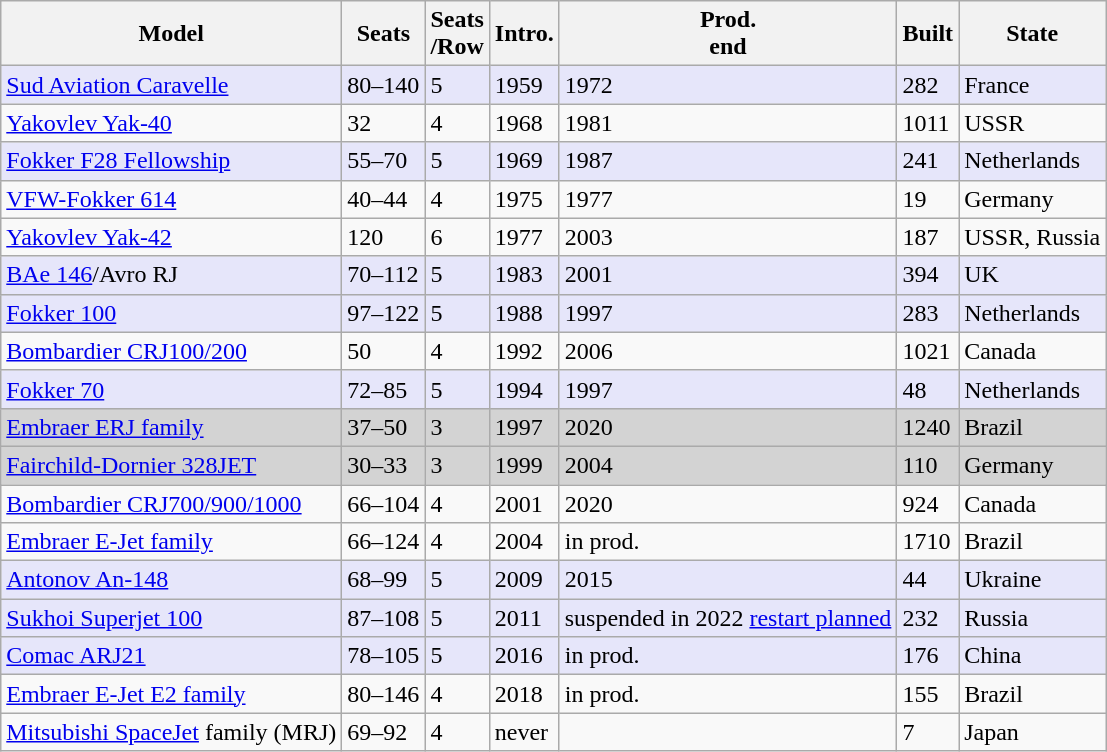<table class="wikitable sortable">
<tr>
<th>Model</th>
<th data-sort-type="number">Seats</th>
<th data-sort-type="number">Seats<br>/Row</th>
<th data-sort-type="number">Intro.</th>
<th data-sort-type="number">Prod.<br>end</th>
<th data-sort-type="number">Built</th>
<th>State</th>
</tr>
<tr style="background-color: lavender">
<td><a href='#'>Sud Aviation Caravelle</a></td>
<td>80–140</td>
<td>5</td>
<td>1959</td>
<td>1972</td>
<td>282</td>
<td>France</td>
</tr>
<tr>
<td><a href='#'>Yakovlev Yak-40</a></td>
<td>32</td>
<td>4</td>
<td>1968</td>
<td>1981</td>
<td>1011</td>
<td>USSR</td>
</tr>
<tr style="background-color: lavender">
<td><a href='#'>Fokker F28 Fellowship</a></td>
<td>55–70</td>
<td>5</td>
<td>1969</td>
<td>1987</td>
<td>241</td>
<td>Netherlands</td>
</tr>
<tr>
<td><a href='#'>VFW-Fokker 614</a></td>
<td>40–44</td>
<td>4</td>
<td>1975</td>
<td>1977</td>
<td>19</td>
<td>Germany</td>
</tr>
<tr>
<td><a href='#'>Yakovlev Yak-42</a></td>
<td>120</td>
<td>6</td>
<td>1977</td>
<td>2003</td>
<td>187</td>
<td>USSR, Russia</td>
</tr>
<tr style="background-color: lavender">
<td><a href='#'>BAe 146</a>/Avro RJ</td>
<td>70–112</td>
<td>5</td>
<td>1983</td>
<td>2001</td>
<td>394</td>
<td>UK</td>
</tr>
<tr style="background-color: lavender">
<td><a href='#'>Fokker 100</a></td>
<td>97–122</td>
<td>5</td>
<td>1988</td>
<td>1997</td>
<td>283</td>
<td>Netherlands</td>
</tr>
<tr>
<td><a href='#'>Bombardier CRJ100/200</a></td>
<td>50</td>
<td>4</td>
<td>1992</td>
<td>2006</td>
<td>1021</td>
<td>Canada</td>
</tr>
<tr style="background-color: lavender">
<td><a href='#'>Fokker 70</a></td>
<td>72–85</td>
<td>5</td>
<td>1994</td>
<td>1997</td>
<td>48</td>
<td>Netherlands</td>
</tr>
<tr style="background-color: lightgrey">
<td><a href='#'>Embraer ERJ family</a></td>
<td>37–50</td>
<td>3</td>
<td>1997</td>
<td>2020</td>
<td>1240</td>
<td>Brazil</td>
</tr>
<tr style="background-color: lightgrey">
<td><a href='#'>Fairchild-Dornier 328JET</a></td>
<td>30–33</td>
<td>3</td>
<td>1999</td>
<td>2004</td>
<td>110</td>
<td>Germany</td>
</tr>
<tr>
<td><a href='#'>Bombardier CRJ700/900/1000</a></td>
<td>66–104</td>
<td>4</td>
<td>2001</td>
<td>2020</td>
<td>924</td>
<td>Canada</td>
</tr>
<tr>
<td><a href='#'>Embraer E-Jet family</a></td>
<td>66–124</td>
<td>4</td>
<td>2004</td>
<td>in prod.</td>
<td>1710</td>
<td>Brazil</td>
</tr>
<tr style="background-color: lavender">
<td><a href='#'>Antonov An-148</a></td>
<td>68–99</td>
<td>5</td>
<td>2009</td>
<td>2015</td>
<td>44</td>
<td>Ukraine</td>
</tr>
<tr style="background-color: lavender">
<td><a href='#'>Sukhoi Superjet 100</a></td>
<td>87–108</td>
<td>5</td>
<td>2011</td>
<td>suspended in 2022 <a href='#'>restart planned</a></td>
<td>232</td>
<td>Russia</td>
</tr>
<tr style="background-color: lavender">
<td><a href='#'>Comac ARJ21</a></td>
<td>78–105</td>
<td>5</td>
<td>2016</td>
<td>in prod.</td>
<td>176</td>
<td>China</td>
</tr>
<tr>
<td><a href='#'>Embraer E-Jet E2 family</a></td>
<td>80–146</td>
<td>4</td>
<td>2018</td>
<td>in prod.</td>
<td>155</td>
<td>Brazil</td>
</tr>
<tr>
<td><a href='#'>Mitsubishi SpaceJet</a> family (MRJ)</td>
<td>69–92</td>
<td>4</td>
<td>never</td>
<td></td>
<td>7</td>
<td>Japan</td>
</tr>
</table>
